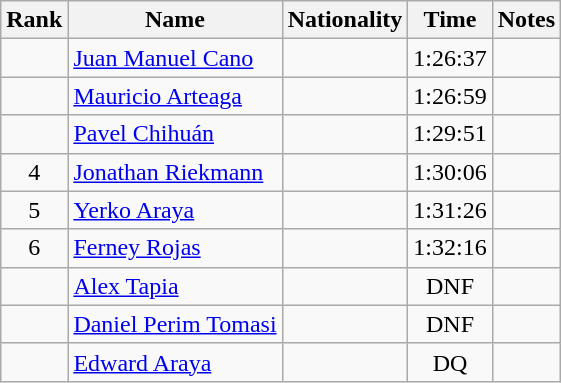<table class="wikitable sortable" style="text-align:center">
<tr>
<th>Rank</th>
<th>Name</th>
<th>Nationality</th>
<th>Time</th>
<th>Notes</th>
</tr>
<tr>
<td align=center></td>
<td align=left><a href='#'>Juan Manuel Cano</a></td>
<td align=left></td>
<td>1:26:37</td>
<td></td>
</tr>
<tr>
<td align=center></td>
<td align=left><a href='#'>Mauricio Arteaga</a></td>
<td align=left></td>
<td>1:26:59</td>
<td></td>
</tr>
<tr>
<td align=center></td>
<td align=left><a href='#'>Pavel Chihuán</a></td>
<td align=left></td>
<td>1:29:51</td>
<td></td>
</tr>
<tr>
<td align=center>4</td>
<td align=left><a href='#'>Jonathan Riekmann</a></td>
<td align=left></td>
<td>1:30:06</td>
<td></td>
</tr>
<tr>
<td align=center>5</td>
<td align=left><a href='#'>Yerko Araya</a></td>
<td align=left></td>
<td>1:31:26</td>
<td></td>
</tr>
<tr>
<td align=center>6</td>
<td align=left><a href='#'>Ferney Rojas</a></td>
<td align=left></td>
<td>1:32:16</td>
<td></td>
</tr>
<tr>
<td align=center></td>
<td align=left><a href='#'>Alex Tapia</a></td>
<td align=left></td>
<td>DNF</td>
<td></td>
</tr>
<tr>
<td align=center></td>
<td align=left><a href='#'>Daniel Perim Tomasi</a></td>
<td align=left></td>
<td>DNF</td>
<td></td>
</tr>
<tr>
<td align=center></td>
<td align=left><a href='#'>Edward Araya</a></td>
<td align=left></td>
<td>DQ</td>
<td></td>
</tr>
</table>
